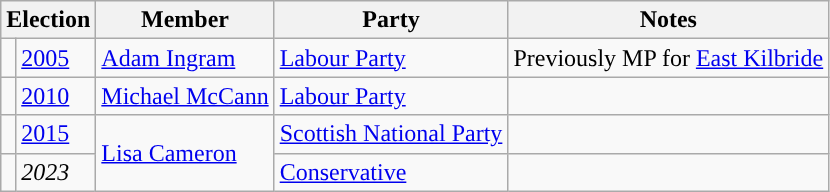<table class="wikitable">
<tr>
<th colspan="2">Election</th>
<th>Member</th>
<th>Party</th>
<th>Notes</th>
</tr>
<tr>
<td style="color:inherit;background-color: "></td>
<td><a href='#'>2005</a></td>
<td><a href='#'>Adam Ingram</a></td>
<td><a href='#'>Labour Party</a></td>
<td>Previously MP for <a href='#'>East Kilbride</a></td>
</tr>
<tr>
<td style="color:inherit;background-color: "></td>
<td><a href='#'>2010</a></td>
<td><a href='#'>Michael McCann</a></td>
<td><a href='#'>Labour Party</a></td>
<td></td>
</tr>
<tr>
<td style="color:inherit;background-color: "></td>
<td><a href='#'>2015</a></td>
<td rowspan="2"><a href='#'>Lisa Cameron</a></td>
<td><a href='#'>Scottish National Party</a></td>
<td></td>
</tr>
<tr>
<td style="color:inherit;background-color: "></td>
<td><em>2023</em></td>
<td><a href='#'>Conservative</a></td>
<td></td>
</tr>
</table>
